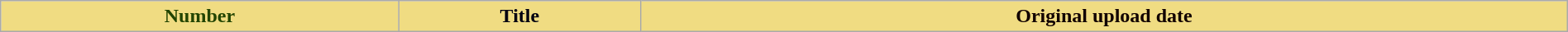<table class="sortable wikitable plainrowheaders" style="width:100%;">
<tr>
<th style="background-color:#F0DC82; color:#240; text-align:center;">Number</th>
<th style="background-color:#F0DC82; color:#001; text-align:center;">Title</th>
<th style="background-color:#F0DC82; color:#100; text-align:center;">Original upload date<br>





</th>
</tr>
</table>
